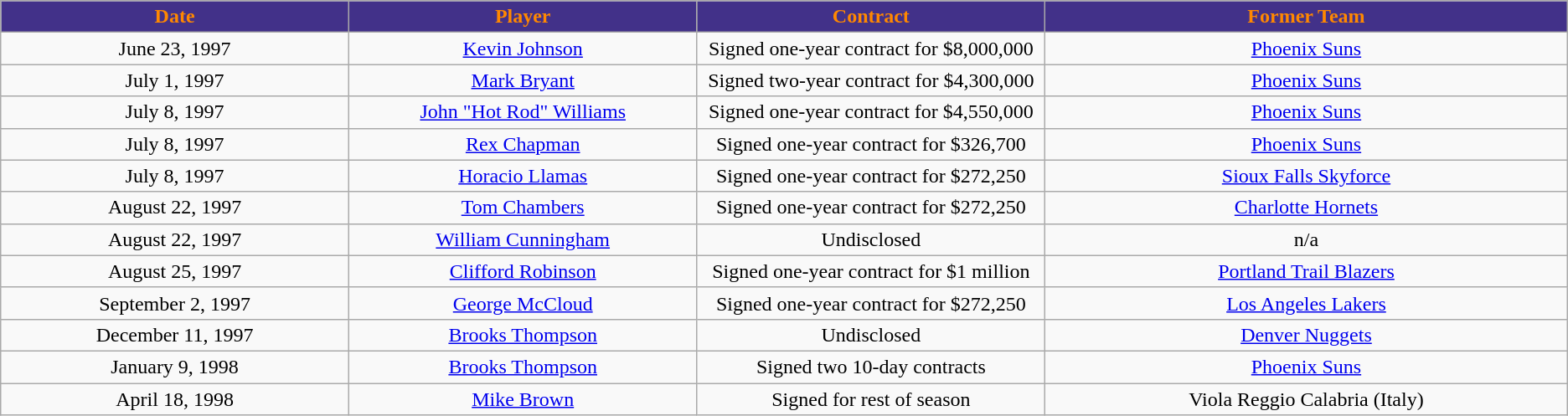<table class="wikitable sortable sortable">
<tr>
<th style="background:#423189; color:#FF8800" width="10%">Date</th>
<th style="background:#423189; color:#FF8800" width="10%">Player</th>
<th style="background:#423189; color:#FF8800" width="10%">Contract</th>
<th style="background:#423189; color:#FF8800" width="15%">Former Team</th>
</tr>
<tr style="text-align: center">
<td>June 23, 1997</td>
<td><a href='#'>Kevin Johnson</a></td>
<td>Signed one-year contract for $8,000,000</td>
<td><a href='#'>Phoenix Suns</a></td>
</tr>
<tr style="text-align: center">
<td>July 1, 1997</td>
<td><a href='#'>Mark Bryant</a></td>
<td>Signed two-year contract for $4,300,000</td>
<td><a href='#'>Phoenix Suns</a></td>
</tr>
<tr style="text-align: center">
<td>July 8, 1997</td>
<td><a href='#'>John "Hot Rod" Williams</a></td>
<td>Signed one-year contract for $4,550,000</td>
<td><a href='#'>Phoenix Suns</a></td>
</tr>
<tr style="text-align: center">
<td>July 8, 1997</td>
<td><a href='#'>Rex Chapman</a></td>
<td>Signed one-year contract for $326,700</td>
<td><a href='#'>Phoenix Suns</a></td>
</tr>
<tr style="text-align: center">
<td>July 8, 1997</td>
<td><a href='#'>Horacio Llamas</a></td>
<td>Signed one-year contract for $272,250</td>
<td><a href='#'>Sioux Falls Skyforce</a></td>
</tr>
<tr style="text-align: center">
<td>August 22, 1997</td>
<td><a href='#'>Tom Chambers</a></td>
<td>Signed one-year contract for $272,250</td>
<td><a href='#'>Charlotte Hornets</a></td>
</tr>
<tr style="text-align: center">
<td>August 22, 1997</td>
<td><a href='#'>William Cunningham</a></td>
<td>Undisclosed</td>
<td>n/a</td>
</tr>
<tr style="text-align: center">
<td>August 25, 1997</td>
<td><a href='#'>Clifford Robinson</a></td>
<td>Signed one-year contract for $1 million</td>
<td><a href='#'>Portland Trail Blazers</a></td>
</tr>
<tr style="text-align: center">
<td>September 2, 1997</td>
<td><a href='#'>George McCloud</a></td>
<td>Signed one-year contract for $272,250</td>
<td><a href='#'>Los Angeles Lakers</a></td>
</tr>
<tr style="text-align: center">
<td>December 11, 1997</td>
<td><a href='#'>Brooks Thompson</a></td>
<td>Undisclosed</td>
<td><a href='#'>Denver Nuggets</a></td>
</tr>
<tr style="text-align: center">
<td>January 9, 1998</td>
<td><a href='#'>Brooks Thompson</a></td>
<td>Signed two 10-day contracts</td>
<td><a href='#'>Phoenix Suns</a></td>
</tr>
<tr style="text-align: center">
<td>April 18, 1998</td>
<td><a href='#'>Mike Brown</a></td>
<td>Signed for rest of season</td>
<td>Viola Reggio Calabria (Italy)</td>
</tr>
</table>
